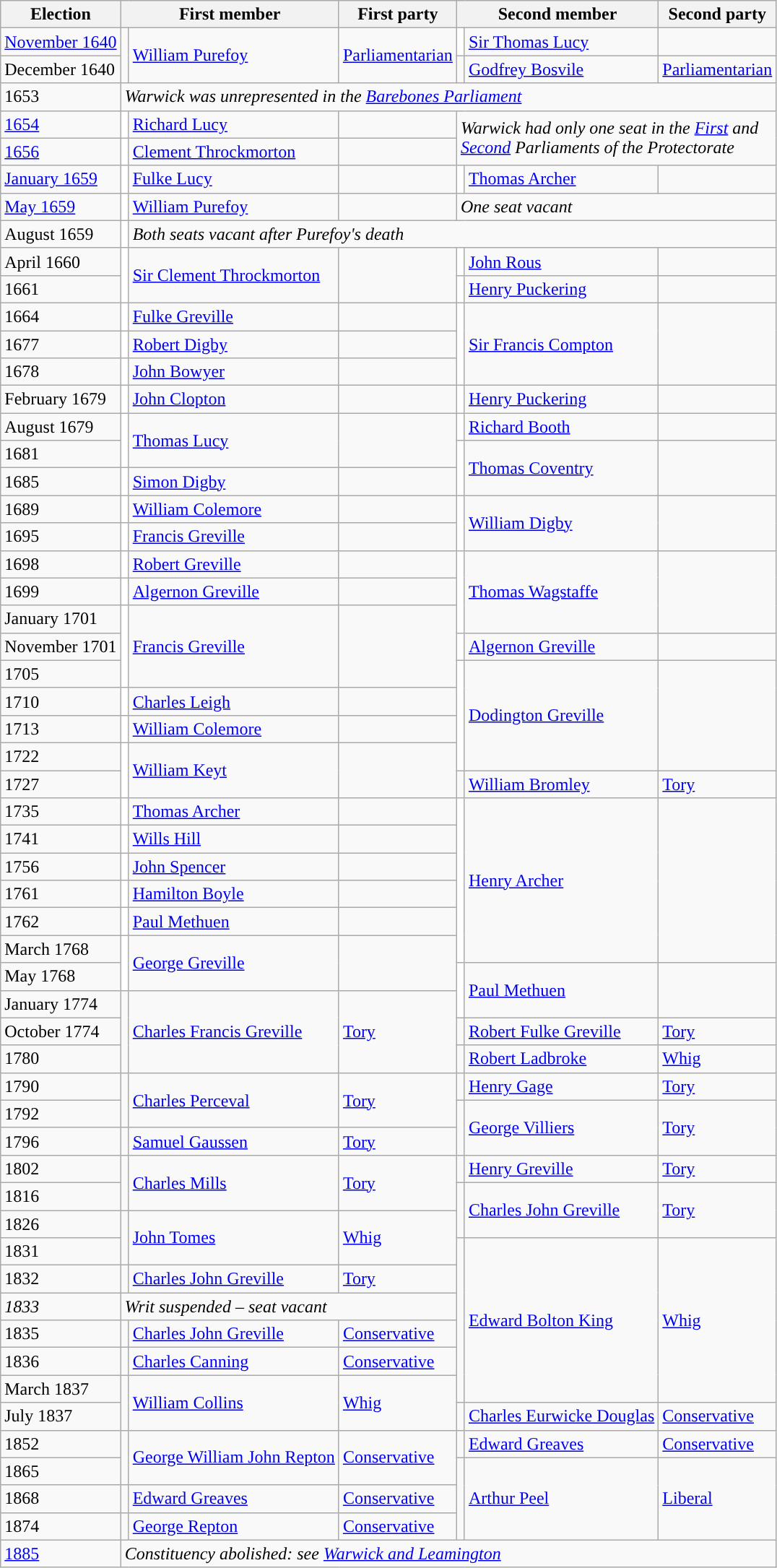<table class="wikitable">
<tr>
<th>Election</th>
<th colspan="2">First member</th>
<th>First party</th>
<th colspan="2">Second member</th>
<th>Second party</th>
</tr>
<tr>
<td><a href='#'>November 1640</a></td>
<td rowspan="2" style="color:inherit;background-color: "></td>
<td rowspan="2"><a href='#'>William Purefoy</a></td>
<td rowspan="2"><a href='#'>Parliamentarian</a></td>
<td style="color:inherit;background-color: white"></td>
<td><a href='#'>Sir Thomas Lucy</a></td>
<td></td>
</tr>
<tr>
<td>December 1640</td>
<td style="color:inherit;background-color: "></td>
<td><a href='#'>Godfrey Bosvile</a></td>
<td><a href='#'>Parliamentarian</a></td>
</tr>
<tr>
<td>1653</td>
<td colspan="6"><em>Warwick was unrepresented in the <a href='#'>Barebones Parliament</a></em></td>
</tr>
<tr>
<td><a href='#'>1654</a></td>
<td style="color:inherit;background-color: white"></td>
<td><a href='#'>Richard Lucy</a></td>
<td></td>
<td rowspan="2" colspan="3"><em>Warwick had only one seat in the <a href='#'>First</a>  and <br><a href='#'>Second</a> Parliaments of the Protectorate</em></td>
</tr>
<tr>
<td><a href='#'>1656</a></td>
<td style="color:inherit;background-color: white"></td>
<td><a href='#'>Clement Throckmorton</a></td>
<td></td>
</tr>
<tr>
<td><a href='#'>January 1659</a></td>
<td style="color:inherit;background-color: white"></td>
<td><a href='#'>Fulke Lucy</a></td>
<td></td>
<td style="color:inherit;background-color: white"></td>
<td><a href='#'>Thomas Archer</a></td>
<td></td>
</tr>
<tr>
<td><a href='#'>May 1659</a></td>
<td style="color:inherit;background-color: white"></td>
<td><a href='#'>William Purefoy</a></td>
<td></td>
<td colspan="3"><em>One seat vacant</em></td>
</tr>
<tr>
<td>August 1659</td>
<td style="color:inherit;background-color: white"></td>
<td colspan="6"><em>Both seats vacant after Purefoy's death</em></td>
</tr>
<tr>
<td>April 1660</td>
<td rowspan="2" style="color:inherit;background-color: white"></td>
<td rowspan="2"><a href='#'>Sir Clement Throckmorton</a></td>
<td rowspan="2"></td>
<td style="color:inherit;background-color: white"></td>
<td><a href='#'>John Rous</a></td>
<td></td>
</tr>
<tr>
<td>1661</td>
<td style="color:inherit;background-color: white"></td>
<td><a href='#'>Henry Puckering</a></td>
<td></td>
</tr>
<tr>
<td>1664</td>
<td style="color:inherit;background-color: white"></td>
<td><a href='#'>Fulke Greville</a></td>
<td></td>
<td rowspan="3" style="color:inherit;background-color: white"></td>
<td rowspan="3"><a href='#'>Sir Francis Compton</a></td>
<td rowspan="3"></td>
</tr>
<tr>
<td>1677</td>
<td style="color:inherit;background-color: white"></td>
<td><a href='#'>Robert Digby</a></td>
<td></td>
</tr>
<tr>
<td>1678</td>
<td style="color:inherit;background-color: white"></td>
<td><a href='#'>John Bowyer</a></td>
<td></td>
</tr>
<tr>
<td>February 1679</td>
<td style="color:inherit;background-color: white"></td>
<td><a href='#'>John Clopton</a></td>
<td></td>
<td style="color:inherit;background-color: white"></td>
<td><a href='#'>Henry Puckering</a></td>
<td></td>
</tr>
<tr>
<td>August 1679</td>
<td rowspan="2" style="color:inherit;background-color: white"></td>
<td rowspan="2"><a href='#'>Thomas Lucy</a></td>
<td rowspan="2"></td>
<td style="color:inherit;background-color: white"></td>
<td><a href='#'>Richard Booth</a></td>
<td></td>
</tr>
<tr>
<td>1681</td>
<td rowspan="2" style="color:inherit;background-color: white"></td>
<td rowspan="2"><a href='#'>Thomas Coventry</a></td>
<td rowspan="2"></td>
</tr>
<tr>
<td>1685</td>
<td style="color:inherit;background-color: white"></td>
<td><a href='#'>Simon Digby</a></td>
<td></td>
</tr>
<tr>
<td>1689</td>
<td style="color:inherit;background-color: white"></td>
<td><a href='#'>William Colemore</a></td>
<td></td>
<td rowspan="2" style="color:inherit;background-color: white"></td>
<td rowspan="2"><a href='#'>William Digby</a></td>
<td rowspan="2"></td>
</tr>
<tr>
<td>1695</td>
<td style="color:inherit;background-color: white"></td>
<td><a href='#'>Francis Greville</a></td>
<td></td>
</tr>
<tr>
<td>1698</td>
<td style="color:inherit;background-color: white"></td>
<td><a href='#'>Robert Greville</a></td>
<td></td>
<td rowspan="3" style="color:inherit;background-color: white"></td>
<td rowspan="3"><a href='#'>Thomas Wagstaffe</a></td>
<td rowspan="3"></td>
</tr>
<tr>
<td>1699</td>
<td style="color:inherit;background-color: white"></td>
<td><a href='#'>Algernon Greville</a></td>
<td></td>
</tr>
<tr>
<td>January 1701</td>
<td rowspan="3" style="color:inherit;background-color: white"></td>
<td rowspan="3"><a href='#'>Francis Greville</a></td>
<td rowspan="3"></td>
</tr>
<tr>
<td>November 1701</td>
<td style="color:inherit;background-color: white"></td>
<td><a href='#'>Algernon Greville</a></td>
<td></td>
</tr>
<tr>
<td>1705</td>
<td rowspan="4" style="color:inherit;background-color: white"></td>
<td rowspan="4"><a href='#'>Dodington Greville</a></td>
<td rowspan="4"></td>
</tr>
<tr>
<td>1710</td>
<td style="color:inherit;background-color: white"></td>
<td><a href='#'>Charles Leigh</a></td>
<td></td>
</tr>
<tr>
<td>1713</td>
<td style="color:inherit;background-color: white"></td>
<td><a href='#'>William Colemore</a></td>
<td></td>
</tr>
<tr>
<td>1722</td>
<td rowspan="2" style="color:inherit;background-color: white"></td>
<td rowspan="2"><a href='#'>William Keyt</a></td>
<td rowspan="2"></td>
</tr>
<tr>
<td>1727</td>
<td style="color:inherit;background-color: "></td>
<td><a href='#'>William Bromley</a></td>
<td><a href='#'>Tory</a></td>
</tr>
<tr>
<td>1735</td>
<td style="color:inherit;background-color: white"></td>
<td><a href='#'>Thomas Archer</a></td>
<td></td>
<td rowspan="6" style="color:inherit;background-color: white"></td>
<td rowspan="6"><a href='#'>Henry Archer</a></td>
<td rowspan="6"></td>
</tr>
<tr>
<td>1741</td>
<td style="color:inherit;background-color: white"></td>
<td><a href='#'>Wills Hill</a></td>
<td></td>
</tr>
<tr>
<td>1756</td>
<td style="color:inherit;background-color: white"></td>
<td><a href='#'>John Spencer</a></td>
<td></td>
</tr>
<tr>
<td>1761</td>
<td style="color:inherit;background-color: white"></td>
<td><a href='#'>Hamilton Boyle</a></td>
<td></td>
</tr>
<tr>
<td>1762</td>
<td style="color:inherit;background-color: white"></td>
<td><a href='#'>Paul Methuen</a></td>
<td></td>
</tr>
<tr>
<td>March 1768</td>
<td rowspan="2" style="color:inherit;background-color: white"></td>
<td rowspan="2"><a href='#'>George Greville</a></td>
<td rowspan="2"></td>
</tr>
<tr>
<td>May 1768</td>
<td rowspan="2" style="color:inherit;background-color: white"></td>
<td rowspan="2"><a href='#'>Paul Methuen</a></td>
<td rowspan="2"></td>
</tr>
<tr>
<td>January 1774</td>
<td rowspan="3" style="color:inherit;background-color: "></td>
<td rowspan="3"><a href='#'>Charles Francis Greville</a></td>
<td rowspan="3"><a href='#'>Tory</a></td>
</tr>
<tr>
<td>October 1774</td>
<td style="color:inherit;background-color: "></td>
<td><a href='#'>Robert Fulke Greville</a></td>
<td><a href='#'>Tory</a></td>
</tr>
<tr>
<td>1780</td>
<td style="color:inherit;background-color: "></td>
<td><a href='#'>Robert Ladbroke</a></td>
<td><a href='#'>Whig</a></td>
</tr>
<tr>
<td>1790</td>
<td rowspan="2" style="color:inherit;background-color: "></td>
<td rowspan="2"><a href='#'>Charles Perceval</a></td>
<td rowspan="2"><a href='#'>Tory</a></td>
<td style="color:inherit;background-color: "></td>
<td><a href='#'>Henry Gage</a></td>
<td><a href='#'>Tory</a></td>
</tr>
<tr>
<td>1792</td>
<td rowspan="2" style="color:inherit;background-color: "></td>
<td rowspan="2"><a href='#'>George Villiers</a></td>
<td rowspan="2"><a href='#'>Tory</a></td>
</tr>
<tr>
<td>1796</td>
<td style="color:inherit;background-color: "></td>
<td><a href='#'>Samuel Gaussen</a></td>
<td><a href='#'>Tory</a></td>
</tr>
<tr>
<td>1802</td>
<td rowspan="2" style="color:inherit;background-color: "></td>
<td rowspan="2"><a href='#'>Charles Mills</a></td>
<td rowspan="2"><a href='#'>Tory</a></td>
<td style="color:inherit;background-color: "></td>
<td><a href='#'>Henry Greville</a></td>
<td><a href='#'>Tory</a></td>
</tr>
<tr>
<td>1816</td>
<td rowspan="2" style="color:inherit;background-color: "></td>
<td rowspan="2"><a href='#'>Charles John Greville</a></td>
<td rowspan="2"><a href='#'>Tory</a></td>
</tr>
<tr>
<td>1826</td>
<td rowspan="2" style="color:inherit;background-color: "></td>
<td rowspan="2"><a href='#'>John Tomes</a></td>
<td rowspan="2"><a href='#'>Whig</a></td>
</tr>
<tr>
<td>1831</td>
<td rowspan="6" style="color:inherit;background-color: "></td>
<td rowspan="6"><a href='#'>Edward Bolton King</a></td>
<td rowspan="6"><a href='#'>Whig</a></td>
</tr>
<tr>
<td>1832</td>
<td style="color:inherit;background-color: "></td>
<td><a href='#'>Charles John Greville</a></td>
<td><a href='#'>Tory</a></td>
</tr>
<tr>
<td><em>1833</em></td>
<td colspan="3"><em>Writ suspended – seat vacant</em></td>
</tr>
<tr>
<td>1835</td>
<td style="color:inherit;background-color: "></td>
<td><a href='#'>Charles John Greville</a></td>
<td><a href='#'>Conservative</a></td>
</tr>
<tr>
<td>1836</td>
<td style="color:inherit;background-color: "></td>
<td><a href='#'>Charles Canning</a></td>
<td><a href='#'>Conservative</a></td>
</tr>
<tr>
<td>March 1837</td>
<td rowspan="2" style="color:inherit;background-color: "></td>
<td rowspan="2"><a href='#'>William Collins</a></td>
<td rowspan="2"><a href='#'>Whig</a></td>
</tr>
<tr>
<td>July 1837</td>
<td style="color:inherit;background-color: "></td>
<td><a href='#'>Charles Eurwicke Douglas</a></td>
<td><a href='#'>Conservative</a></td>
</tr>
<tr>
<td>1852</td>
<td rowspan="2" style="color:inherit;background-color: "></td>
<td rowspan="2"><a href='#'>George William John Repton</a></td>
<td rowspan="2"><a href='#'>Conservative</a></td>
<td style="color:inherit;background-color: "></td>
<td><a href='#'>Edward Greaves</a></td>
<td><a href='#'>Conservative</a></td>
</tr>
<tr>
<td>1865</td>
<td rowspan="3" style="color:inherit;background-color: "></td>
<td rowspan="3"><a href='#'>Arthur Peel</a></td>
<td rowspan="3"><a href='#'>Liberal</a></td>
</tr>
<tr>
<td>1868</td>
<td style="color:inherit;background-color: "></td>
<td><a href='#'>Edward Greaves</a></td>
<td><a href='#'>Conservative</a></td>
</tr>
<tr>
<td>1874</td>
<td style="color:inherit;background-color: "></td>
<td><a href='#'>George Repton</a></td>
<td><a href='#'>Conservative</a></td>
</tr>
<tr>
<td><a href='#'>1885</a></td>
<td colspan="6"><em>Constituency abolished: see <a href='#'>Warwick and Leamington</a></em></td>
</tr>
</table>
